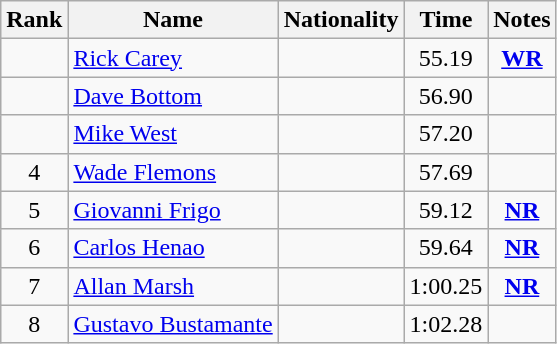<table class="wikitable sortable" style="text-align:center">
<tr>
<th>Rank</th>
<th>Name</th>
<th>Nationality</th>
<th>Time</th>
<th>Notes</th>
</tr>
<tr>
<td></td>
<td align=left><a href='#'>Rick Carey</a></td>
<td align=left></td>
<td>55.19</td>
<td><strong><a href='#'>WR</a></strong></td>
</tr>
<tr>
<td></td>
<td align=left><a href='#'>Dave Bottom</a></td>
<td align=left></td>
<td>56.90</td>
<td></td>
</tr>
<tr>
<td></td>
<td align=left><a href='#'>Mike West</a></td>
<td align=left></td>
<td>57.20</td>
<td></td>
</tr>
<tr>
<td>4</td>
<td align=left><a href='#'>Wade Flemons</a></td>
<td align=left></td>
<td>57.69</td>
<td></td>
</tr>
<tr>
<td>5</td>
<td align=left><a href='#'>Giovanni Frigo</a></td>
<td align=left></td>
<td>59.12</td>
<td><strong><a href='#'>NR</a></strong></td>
</tr>
<tr>
<td>6</td>
<td align=left><a href='#'>Carlos Henao</a></td>
<td align=left></td>
<td>59.64</td>
<td><strong><a href='#'>NR</a></strong></td>
</tr>
<tr>
<td>7</td>
<td align=left><a href='#'>Allan Marsh</a></td>
<td align=left></td>
<td>1:00.25</td>
<td><strong><a href='#'>NR</a></strong></td>
</tr>
<tr>
<td>8</td>
<td align=left><a href='#'>Gustavo Bustamante</a></td>
<td align=left></td>
<td>1:02.28</td>
<td></td>
</tr>
</table>
